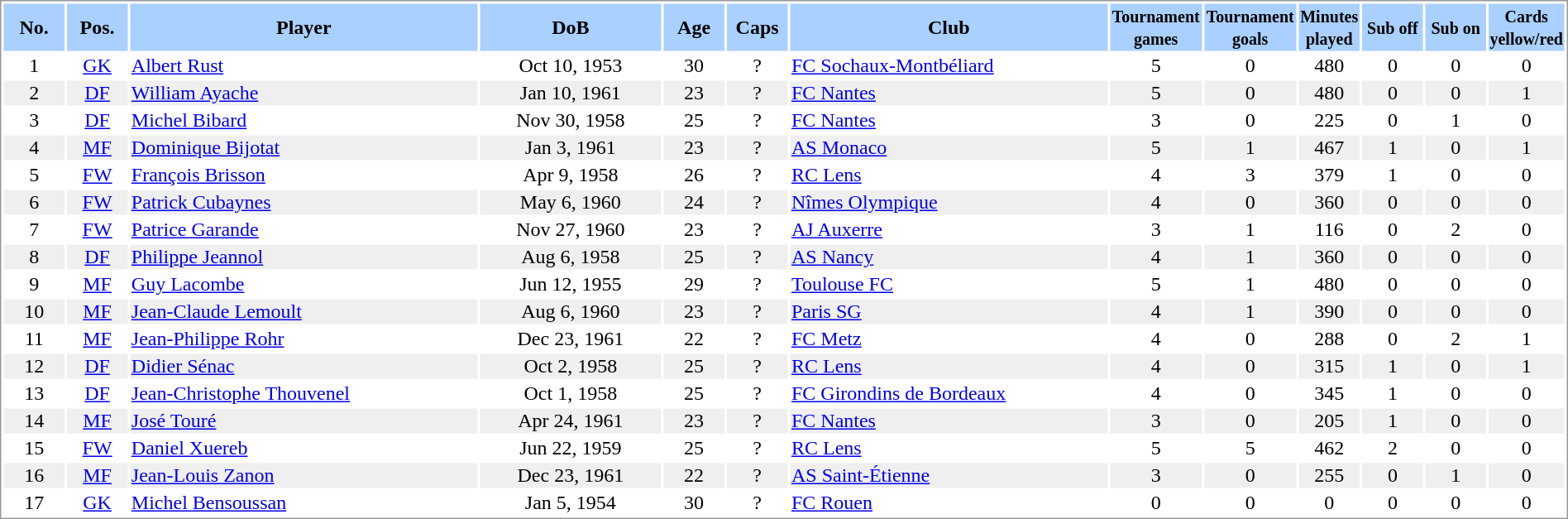<table border="0" width="100%" style="border: 1px solid #999; background-color:#FFFFFF; text-align:center">
<tr align="center" bgcolor="#AAD0FF">
<th width=4%>No.</th>
<th width=4%>Pos.</th>
<th width=23%>Player</th>
<th width=12%>DoB</th>
<th width=4%>Age</th>
<th width=4%>Caps</th>
<th width=21%>Club</th>
<th width=6%><small>Tournament<br>games</small></th>
<th width=6%><small>Tournament<br>goals</small></th>
<th width=4%><small>Minutes<br>played</small></th>
<th width=4%><small>Sub off</small></th>
<th width=4%><small>Sub on</small></th>
<th width=4%><small>Cards<br>yellow/red</small></th>
</tr>
<tr>
<td>1</td>
<td><a href='#'>GK</a></td>
<td align="left"><a href='#'>Albert Rust</a></td>
<td>Oct 10, 1953</td>
<td>30</td>
<td>?</td>
<td align="left"> <a href='#'>FC Sochaux-Montbéliard</a></td>
<td>5</td>
<td>0</td>
<td>480</td>
<td>0</td>
<td>0</td>
<td>0</td>
</tr>
<tr bgcolor="#EFEFEF">
<td>2</td>
<td><a href='#'>DF</a></td>
<td align="left"><a href='#'>William Ayache</a></td>
<td>Jan 10, 1961</td>
<td>23</td>
<td>?</td>
<td align="left"> <a href='#'>FC Nantes</a></td>
<td>5</td>
<td>0</td>
<td>480</td>
<td>0</td>
<td>0</td>
<td>1</td>
</tr>
<tr>
<td>3</td>
<td><a href='#'>DF</a></td>
<td align="left"><a href='#'>Michel Bibard</a></td>
<td>Nov 30, 1958</td>
<td>25</td>
<td>?</td>
<td align="left"> <a href='#'>FC Nantes</a></td>
<td>3</td>
<td>0</td>
<td>225</td>
<td>0</td>
<td>1</td>
<td>0</td>
</tr>
<tr bgcolor="#EFEFEF">
<td>4</td>
<td><a href='#'>MF</a></td>
<td align="left"><a href='#'>Dominique Bijotat</a></td>
<td>Jan 3, 1961</td>
<td>23</td>
<td>?</td>
<td align="left"> <a href='#'>AS Monaco</a></td>
<td>5</td>
<td>1</td>
<td>467</td>
<td>1</td>
<td>0</td>
<td>1</td>
</tr>
<tr>
<td>5</td>
<td><a href='#'>FW</a></td>
<td align="left"><a href='#'>François Brisson</a></td>
<td>Apr 9, 1958</td>
<td>26</td>
<td>?</td>
<td align="left"> <a href='#'>RC Lens</a></td>
<td>4</td>
<td>3</td>
<td>379</td>
<td>1</td>
<td>0</td>
<td>0</td>
</tr>
<tr bgcolor="#EFEFEF">
<td>6</td>
<td><a href='#'>FW</a></td>
<td align="left"><a href='#'>Patrick Cubaynes</a></td>
<td>May 6, 1960</td>
<td>24</td>
<td>?</td>
<td align="left"> <a href='#'>Nîmes Olympique</a></td>
<td>4</td>
<td>0</td>
<td>360</td>
<td>0</td>
<td>0</td>
<td>0</td>
</tr>
<tr>
<td>7</td>
<td><a href='#'>FW</a></td>
<td align="left"><a href='#'>Patrice Garande</a></td>
<td>Nov 27, 1960</td>
<td>23</td>
<td>?</td>
<td align="left"> <a href='#'>AJ Auxerre</a></td>
<td>3</td>
<td>1</td>
<td>116</td>
<td>0</td>
<td>2</td>
<td>0</td>
</tr>
<tr bgcolor="#EFEFEF">
<td>8</td>
<td><a href='#'>DF</a></td>
<td align="left"><a href='#'>Philippe Jeannol</a></td>
<td>Aug 6, 1958</td>
<td>25</td>
<td>?</td>
<td align="left"> <a href='#'>AS Nancy</a></td>
<td>4</td>
<td>1</td>
<td>360</td>
<td>0</td>
<td>0</td>
<td>0</td>
</tr>
<tr>
<td>9</td>
<td><a href='#'>MF</a></td>
<td align="left"><a href='#'>Guy Lacombe</a></td>
<td>Jun 12, 1955</td>
<td>29</td>
<td>?</td>
<td align="left"> <a href='#'>Toulouse FC</a></td>
<td>5</td>
<td>1</td>
<td>480</td>
<td>0</td>
<td>0</td>
<td>0</td>
</tr>
<tr bgcolor="#EFEFEF">
<td>10</td>
<td><a href='#'>MF</a></td>
<td align="left"><a href='#'>Jean-Claude Lemoult</a></td>
<td>Aug 6, 1960</td>
<td>23</td>
<td>?</td>
<td align="left"> <a href='#'>Paris SG</a></td>
<td>4</td>
<td>1</td>
<td>390</td>
<td>0</td>
<td>0</td>
<td>0</td>
</tr>
<tr>
<td>11</td>
<td><a href='#'>MF</a></td>
<td align="left"><a href='#'>Jean-Philippe Rohr</a></td>
<td>Dec 23, 1961</td>
<td>22</td>
<td>?</td>
<td align="left"> <a href='#'>FC Metz</a></td>
<td>4</td>
<td>0</td>
<td>288</td>
<td>0</td>
<td>2</td>
<td>1</td>
</tr>
<tr bgcolor="#EFEFEF">
<td>12</td>
<td><a href='#'>DF</a></td>
<td align="left"><a href='#'>Didier Sénac</a></td>
<td>Oct 2, 1958</td>
<td>25</td>
<td>?</td>
<td align="left"> <a href='#'>RC Lens</a></td>
<td>4</td>
<td>0</td>
<td>315</td>
<td>1</td>
<td>0</td>
<td>1</td>
</tr>
<tr>
<td>13</td>
<td><a href='#'>DF</a></td>
<td align="left"><a href='#'>Jean-Christophe Thouvenel</a></td>
<td>Oct 1, 1958</td>
<td>25</td>
<td>?</td>
<td align="left"> <a href='#'>FC Girondins de Bordeaux</a></td>
<td>4</td>
<td>0</td>
<td>345</td>
<td>1</td>
<td>0</td>
<td>0</td>
</tr>
<tr bgcolor="#EFEFEF">
<td>14</td>
<td><a href='#'>MF</a></td>
<td align="left"><a href='#'>José Touré</a></td>
<td>Apr 24, 1961</td>
<td>23</td>
<td>?</td>
<td align="left"> <a href='#'>FC Nantes</a></td>
<td>3</td>
<td>0</td>
<td>205</td>
<td>1</td>
<td>0</td>
<td>0</td>
</tr>
<tr>
<td>15</td>
<td><a href='#'>FW</a></td>
<td align="left"><a href='#'>Daniel Xuereb</a></td>
<td>Jun 22, 1959</td>
<td>25</td>
<td>?</td>
<td align="left"> <a href='#'>RC Lens</a></td>
<td>5</td>
<td>5</td>
<td>462</td>
<td>2</td>
<td>0</td>
<td>0</td>
</tr>
<tr bgcolor="#EFEFEF">
<td>16</td>
<td><a href='#'>MF</a></td>
<td align="left"><a href='#'>Jean-Louis Zanon</a></td>
<td>Dec 23, 1961</td>
<td>22</td>
<td>?</td>
<td align="left"> <a href='#'>AS Saint-Étienne</a></td>
<td>3</td>
<td>0</td>
<td>255</td>
<td>0</td>
<td>1</td>
<td>0</td>
</tr>
<tr>
<td>17</td>
<td><a href='#'>GK</a></td>
<td align="left"><a href='#'>Michel Bensoussan</a></td>
<td>Jan 5, 1954</td>
<td>30</td>
<td>?</td>
<td align="left"> <a href='#'>FC Rouen</a></td>
<td>0</td>
<td>0</td>
<td>0</td>
<td>0</td>
<td>0</td>
<td>0</td>
</tr>
</table>
